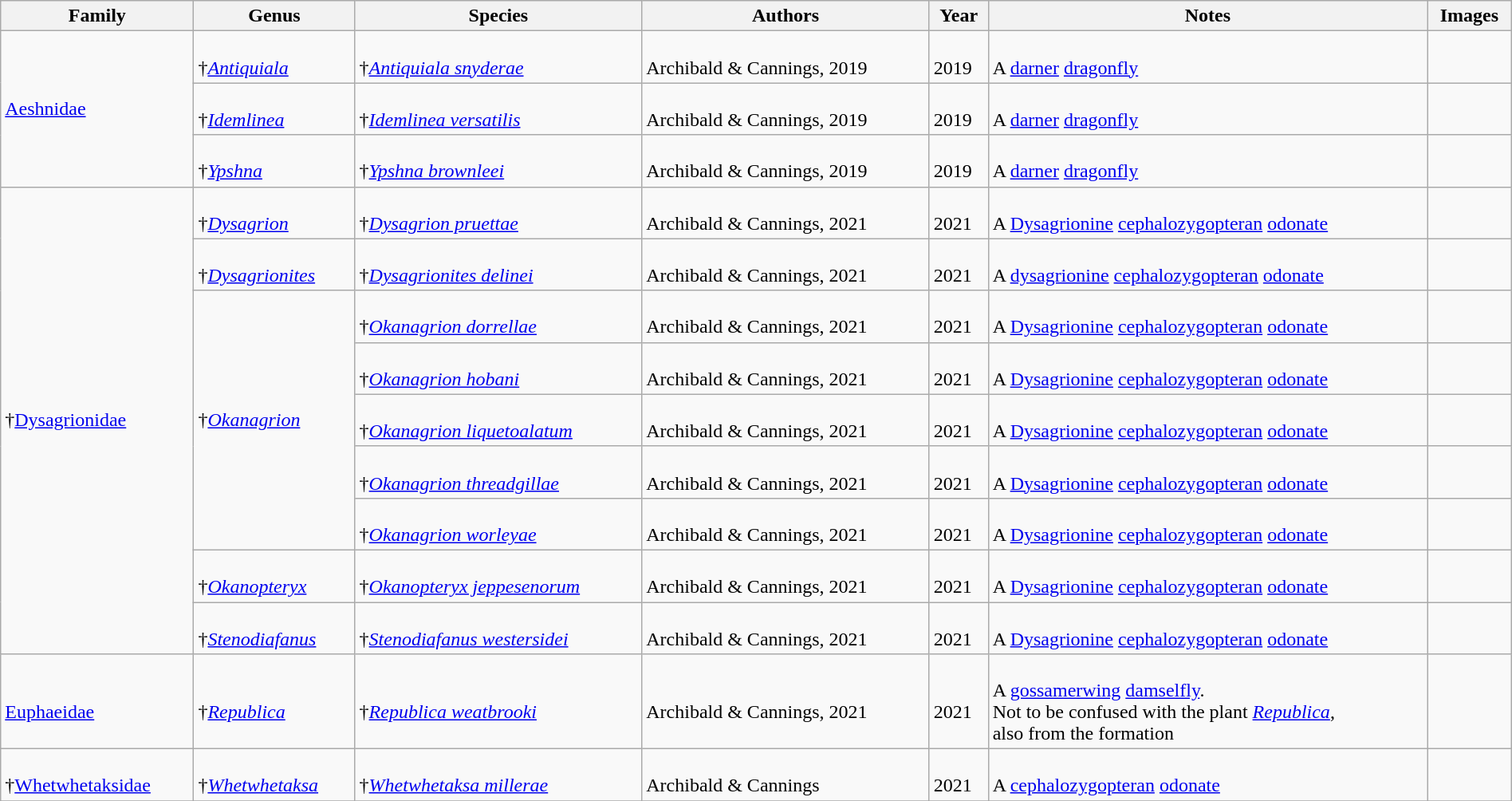<table class="wikitable sortable"  style="margin:auto; width:100%;">
<tr>
<th>Family</th>
<th>Genus</th>
<th>Species</th>
<th>Authors</th>
<th>Year</th>
<th>Notes</th>
<th>Images</th>
</tr>
<tr>
<td rowspan=3><a href='#'>Aeshnidae</a></td>
<td><br>†<em><a href='#'>Antiquiala</a></em></td>
<td><br>†<em><a href='#'>Antiquiala snyderae</a></em></td>
<td><br>Archibald & Cannings, 2019</td>
<td><br>2019</td>
<td><br>A <a href='#'>darner</a> <a href='#'>dragonfly</a></td>
<td><br></td>
</tr>
<tr>
<td><br>†<em><a href='#'>Idemlinea</a></em></td>
<td><br>†<em><a href='#'>Idemlinea versatilis</a></em></td>
<td><br>Archibald & Cannings, 2019</td>
<td><br>2019</td>
<td><br>A <a href='#'>darner</a> <a href='#'>dragonfly</a></td>
<td><br></td>
</tr>
<tr>
<td><br>†<em><a href='#'>Ypshna</a></em></td>
<td><br>†<em><a href='#'>Ypshna brownleei</a></em></td>
<td><br>Archibald & Cannings, 2019</td>
<td><br>2019</td>
<td><br>A <a href='#'>darner</a> <a href='#'>dragonfly</a></td>
<td><br></td>
</tr>
<tr>
<td rowspan=9>†<a href='#'>Dysagrionidae</a></td>
<td><br>†<em><a href='#'>Dysagrion</a></em></td>
<td><br>†<em><a href='#'>Dysagrion pruettae</a></em></td>
<td><br>Archibald & Cannings, 2021</td>
<td><br>2021</td>
<td><br>A <a href='#'>Dysagrionine</a> <a href='#'>cephalozygopteran</a> <a href='#'>odonate</a></td>
<td><br></td>
</tr>
<tr>
<td><br>†<em><a href='#'>Dysagrionites</a></em></td>
<td><br>†<em><a href='#'>Dysagrionites delinei</a></em></td>
<td><br>Archibald & Cannings, 2021</td>
<td><br>2021</td>
<td><br>A <a href='#'>dysagrionine</a> <a href='#'>cephalozygopteran</a> <a href='#'>odonate</a></td>
<td><br></td>
</tr>
<tr>
<td rowspan=5>†<em><a href='#'>Okanagrion</a></em></td>
<td><br>†<em><a href='#'>Okanagrion dorrellae</a></em></td>
<td><br>Archibald & Cannings, 2021</td>
<td><br>2021</td>
<td><br>A <a href='#'>Dysagrionine</a> <a href='#'>cephalozygopteran</a> <a href='#'>odonate</a></td>
<td><br></td>
</tr>
<tr>
<td><br>†<em><a href='#'>Okanagrion hobani</a></em></td>
<td><br>Archibald & Cannings, 2021</td>
<td><br>2021</td>
<td><br>A <a href='#'>Dysagrionine</a> <a href='#'>cephalozygopteran</a> <a href='#'>odonate</a></td>
<td><br></td>
</tr>
<tr>
<td><br>†<em><a href='#'>Okanagrion liquetoalatum</a></em></td>
<td><br>Archibald & Cannings, 2021</td>
<td><br>2021</td>
<td><br>A <a href='#'>Dysagrionine</a> <a href='#'>cephalozygopteran</a> <a href='#'>odonate</a></td>
<td><br></td>
</tr>
<tr>
<td><br>†<em><a href='#'>Okanagrion threadgillae</a></em></td>
<td><br>Archibald & Cannings, 2021</td>
<td><br>2021</td>
<td><br>A <a href='#'>Dysagrionine</a> <a href='#'>cephalozygopteran</a> <a href='#'>odonate</a></td>
<td><br></td>
</tr>
<tr>
<td><br>†<em><a href='#'>Okanagrion worleyae</a></em></td>
<td><br>Archibald & Cannings, 2021</td>
<td><br>2021</td>
<td><br>A <a href='#'>Dysagrionine</a> <a href='#'>cephalozygopteran</a> <a href='#'>odonate</a></td>
<td><br></td>
</tr>
<tr>
<td><br>†<em><a href='#'>Okanopteryx</a></em></td>
<td><br>†<em><a href='#'>Okanopteryx jeppesenorum</a></em></td>
<td><br>Archibald & Cannings, 2021</td>
<td><br>2021</td>
<td><br>A <a href='#'>Dysagrionine</a> <a href='#'>cephalozygopteran</a> <a href='#'>odonate</a></td>
<td><br></td>
</tr>
<tr>
<td><br>†<em><a href='#'>Stenodiafanus</a></em></td>
<td><br>†<em><a href='#'>Stenodiafanus westersidei</a></em></td>
<td><br>Archibald & Cannings, 2021</td>
<td><br>2021</td>
<td><br>A <a href='#'>Dysagrionine</a> <a href='#'>cephalozygopteran</a> <a href='#'>odonate</a></td>
<td><br></td>
</tr>
<tr>
<td><br><a href='#'>Euphaeidae</a></td>
<td><br>†<em><a href='#'>Republica</a></em></td>
<td><br>†<em><a href='#'>Republica weatbrooki</a></em></td>
<td><br>Archibald & Cannings, 2021</td>
<td><br>2021</td>
<td><br>A <a href='#'>gossamerwing</a> <a href='#'>damselfly</a>.<br> Not to be confused with the plant <em><a href='#'>Republica</a></em>,<br> also from the formation</td>
<td><br></td>
</tr>
<tr>
<td><br>†<a href='#'>Whetwhetaksidae</a></td>
<td><br>†<em><a href='#'>Whetwhetaksa</a></em></td>
<td><br>†<em><a href='#'>Whetwhetaksa millerae</a></em></td>
<td><br>Archibald & Cannings</td>
<td><br>2021</td>
<td><br>A <a href='#'>cephalozygopteran</a> <a href='#'>odonate</a></td>
<td><br></td>
</tr>
<tr>
</tr>
</table>
